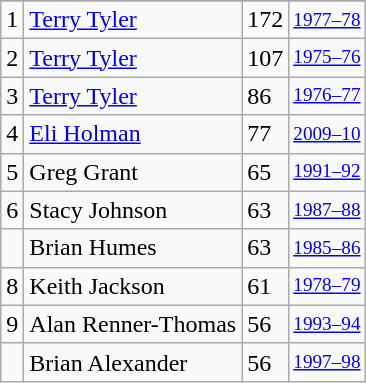<table class="wikitable">
<tr>
</tr>
<tr>
<td>1</td>
<td><a href='#'>Terry Tyler</a></td>
<td>172</td>
<td style="font-size:80%;"><a href='#'>1977–78</a></td>
</tr>
<tr>
<td>2</td>
<td><a href='#'>Terry Tyler</a></td>
<td>107</td>
<td style="font-size:80%;"><a href='#'>1975–76</a></td>
</tr>
<tr>
<td>3</td>
<td><a href='#'>Terry Tyler</a></td>
<td>86</td>
<td style="font-size:80%;"><a href='#'>1976–77</a></td>
</tr>
<tr>
<td>4</td>
<td><a href='#'>Eli Holman</a></td>
<td>77</td>
<td style="font-size:80%;"><a href='#'>2009–10</a></td>
</tr>
<tr>
<td>5</td>
<td>Greg Grant</td>
<td>65</td>
<td style="font-size:80%;"><a href='#'>1991–92</a></td>
</tr>
<tr>
<td>6</td>
<td>Stacy Johnson</td>
<td>63</td>
<td style="font-size:80%;"><a href='#'>1987–88</a></td>
</tr>
<tr>
<td></td>
<td>Brian Humes</td>
<td>63</td>
<td style="font-size:80%;"><a href='#'>1985–86</a></td>
</tr>
<tr>
<td>8</td>
<td>Keith Jackson</td>
<td>61</td>
<td style="font-size:80%;"><a href='#'>1978–79</a></td>
</tr>
<tr>
<td>9</td>
<td>Alan Renner-Thomas</td>
<td>56</td>
<td style="font-size:80%;"><a href='#'>1993–94</a></td>
</tr>
<tr>
<td></td>
<td>Brian Alexander</td>
<td>56</td>
<td style="font-size:80%;"><a href='#'>1997–98</a></td>
</tr>
</table>
